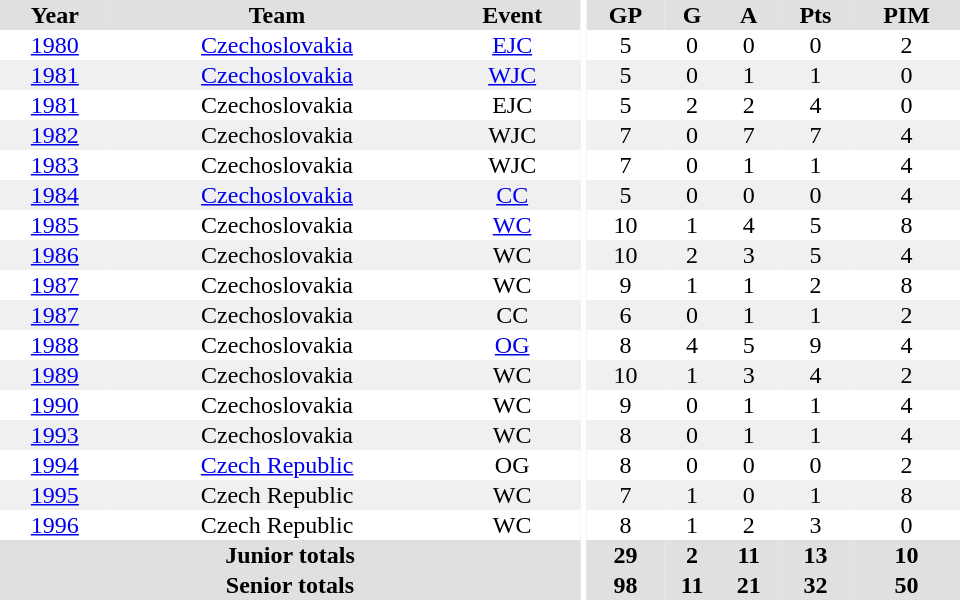<table border="0" cellpadding="1" cellspacing="0" ID="Table3" style="text-align:center; width:40em">
<tr ALIGN="center" bgcolor="#e0e0e0">
<th>Year</th>
<th>Team</th>
<th>Event</th>
<th rowspan="99" bgcolor="#ffffff"></th>
<th>GP</th>
<th>G</th>
<th>A</th>
<th>Pts</th>
<th>PIM</th>
</tr>
<tr>
<td><a href='#'>1980</a></td>
<td><a href='#'>Czechoslovakia</a></td>
<td><a href='#'>EJC</a></td>
<td>5</td>
<td>0</td>
<td>0</td>
<td>0</td>
<td>2</td>
</tr>
<tr bgcolor="#f0f0f0">
<td><a href='#'>1981</a></td>
<td><a href='#'>Czechoslovakia</a></td>
<td><a href='#'>WJC</a></td>
<td>5</td>
<td>0</td>
<td>1</td>
<td>1</td>
<td>0</td>
</tr>
<tr>
<td><a href='#'>1981</a></td>
<td>Czechoslovakia</td>
<td>EJC</td>
<td>5</td>
<td>2</td>
<td>2</td>
<td>4</td>
<td>0</td>
</tr>
<tr bgcolor="#f0f0f0">
<td><a href='#'>1982</a></td>
<td>Czechoslovakia</td>
<td>WJC</td>
<td>7</td>
<td>0</td>
<td>7</td>
<td>7</td>
<td>4</td>
</tr>
<tr>
<td><a href='#'>1983</a></td>
<td>Czechoslovakia</td>
<td>WJC</td>
<td>7</td>
<td>0</td>
<td>1</td>
<td>1</td>
<td>4</td>
</tr>
<tr bgcolor="#f0f0f0">
<td><a href='#'>1984</a></td>
<td><a href='#'>Czechoslovakia</a></td>
<td><a href='#'>CC</a></td>
<td>5</td>
<td>0</td>
<td>0</td>
<td>0</td>
<td>4</td>
</tr>
<tr>
<td><a href='#'>1985</a></td>
<td>Czechoslovakia</td>
<td><a href='#'>WC</a></td>
<td>10</td>
<td>1</td>
<td>4</td>
<td>5</td>
<td>8</td>
</tr>
<tr bgcolor="#f0f0f0">
<td><a href='#'>1986</a></td>
<td>Czechoslovakia</td>
<td>WC</td>
<td>10</td>
<td>2</td>
<td>3</td>
<td>5</td>
<td>4</td>
</tr>
<tr>
<td><a href='#'>1987</a></td>
<td>Czechoslovakia</td>
<td>WC</td>
<td>9</td>
<td>1</td>
<td>1</td>
<td>2</td>
<td>8</td>
</tr>
<tr bgcolor="#f0f0f0">
<td><a href='#'>1987</a></td>
<td>Czechoslovakia</td>
<td>CC</td>
<td>6</td>
<td>0</td>
<td>1</td>
<td>1</td>
<td>2</td>
</tr>
<tr>
<td><a href='#'>1988</a></td>
<td>Czechoslovakia</td>
<td><a href='#'>OG</a></td>
<td>8</td>
<td>4</td>
<td>5</td>
<td>9</td>
<td>4</td>
</tr>
<tr bgcolor="#f0f0f0">
<td><a href='#'>1989</a></td>
<td>Czechoslovakia</td>
<td>WC</td>
<td>10</td>
<td>1</td>
<td>3</td>
<td>4</td>
<td>2</td>
</tr>
<tr>
<td><a href='#'>1990</a></td>
<td>Czechoslovakia</td>
<td>WC</td>
<td>9</td>
<td>0</td>
<td>1</td>
<td>1</td>
<td>4</td>
</tr>
<tr bgcolor="#f0f0f0">
<td><a href='#'>1993</a></td>
<td>Czechoslovakia</td>
<td>WC</td>
<td>8</td>
<td>0</td>
<td>1</td>
<td>1</td>
<td>4</td>
</tr>
<tr>
<td><a href='#'>1994</a></td>
<td><a href='#'>Czech Republic</a></td>
<td>OG</td>
<td>8</td>
<td>0</td>
<td>0</td>
<td>0</td>
<td>2</td>
</tr>
<tr bgcolor="#f0f0f0">
<td><a href='#'>1995</a></td>
<td>Czech Republic</td>
<td>WC</td>
<td>7</td>
<td>1</td>
<td>0</td>
<td>1</td>
<td>8</td>
</tr>
<tr>
<td><a href='#'>1996</a></td>
<td>Czech Republic</td>
<td>WC</td>
<td>8</td>
<td>1</td>
<td>2</td>
<td>3</td>
<td>0</td>
</tr>
<tr bgcolor="#e0e0e0">
<th colspan=3>Junior totals</th>
<th>29</th>
<th>2</th>
<th>11</th>
<th>13</th>
<th>10</th>
</tr>
<tr bgcolor="#e0e0e0">
<th colspan=3>Senior totals</th>
<th>98</th>
<th>11</th>
<th>21</th>
<th>32</th>
<th>50</th>
</tr>
</table>
